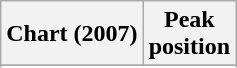<table class="wikitable sortable plainrowheaders" style="text-align:center">
<tr>
<th>Chart (2007)</th>
<th>Peak<br>position</th>
</tr>
<tr>
</tr>
<tr>
</tr>
<tr>
</tr>
</table>
